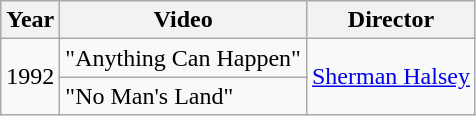<table class="wikitable">
<tr>
<th>Year</th>
<th>Video</th>
<th>Director</th>
</tr>
<tr>
<td rowspan="2">1992</td>
<td>"Anything Can Happen"</td>
<td rowspan="2"><a href='#'>Sherman Halsey</a></td>
</tr>
<tr>
<td>"No Man's Land"</td>
</tr>
</table>
